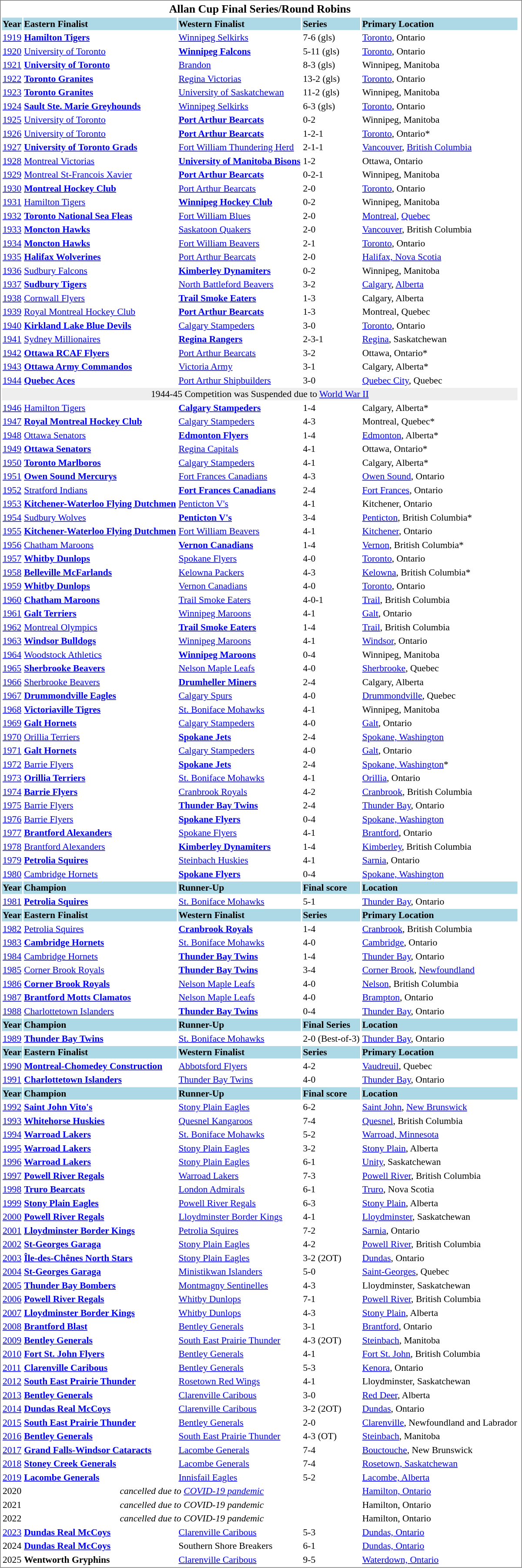<table cellpadding="0">
<tr align="left" style="vertical-align: top">
<td></td>
<td><br><table cellpadding="1" style="font-size: 90%; border: 1px solid gray;">
<tr align="center" style="font-size: larger;">
<td colspan=5><strong>Allan Cup Final Series/Round Robins</strong></td>
</tr>
<tr style="background:lightblue;">
<td><strong>Year</strong></td>
<td><strong>Eastern Finalist</strong></td>
<td><strong>Western Finalist</strong></td>
<td><strong>Series</strong></td>
<td><strong>Primary Location</strong></td>
</tr>
<tr bgcolor=>
<td><a href='#'>1919</a></td>
<td><strong><a href='#'>Hamilton Tigers</a></strong></td>
<td><a href='#'>Winnipeg Selkirks</a></td>
<td>7-6 (gls)</td>
<td><a href='#'>Toronto</a>, Ontario</td>
</tr>
<tr bgcolor=>
<td><a href='#'>1920</a></td>
<td><a href='#'>University of Toronto</a></td>
<td><strong><a href='#'>Winnipeg Falcons</a></strong></td>
<td>5-11 (gls)</td>
<td><a href='#'>Toronto</a>, Ontario</td>
</tr>
<tr bgcolor=>
<td><a href='#'>1921</a></td>
<td><strong><a href='#'>University of Toronto</a></strong></td>
<td><a href='#'>Brandon</a></td>
<td>8-3 (gls)</td>
<td>Winnipeg, Manitoba</td>
</tr>
<tr bgcolor=>
<td><a href='#'>1922</a></td>
<td><strong><a href='#'>Toronto Granites</a></strong></td>
<td><a href='#'>Regina Victorias</a></td>
<td>13-2 (gls)</td>
<td><a href='#'>Toronto</a>, Ontario</td>
</tr>
<tr bgcolor=>
<td><a href='#'>1923</a></td>
<td><strong><a href='#'>Toronto Granites</a></strong></td>
<td><a href='#'>University of Saskatchewan</a></td>
<td>11-2 (gls)</td>
<td>Winnipeg, Manitoba</td>
</tr>
<tr bgcolor=>
<td><a href='#'>1924</a></td>
<td><strong><a href='#'>Sault Ste. Marie Greyhounds</a></strong></td>
<td><a href='#'>Winnipeg Selkirks</a></td>
<td>6-3 (gls)</td>
<td><a href='#'>Toronto</a>, Ontario</td>
</tr>
<tr bgcolor=>
<td><a href='#'>1925</a></td>
<td><a href='#'>University of Toronto</a></td>
<td><strong><a href='#'>Port Arthur Bearcats</a></strong></td>
<td>0-2</td>
<td>Winnipeg, Manitoba</td>
</tr>
<tr bgcolor=>
<td><a href='#'>1926</a></td>
<td><a href='#'>University of Toronto</a></td>
<td><strong><a href='#'>Port Arthur Bearcats</a></strong></td>
<td>1-2-1</td>
<td><a href='#'>Toronto</a>, Ontario*</td>
</tr>
<tr bgcolor=>
<td><a href='#'>1927</a></td>
<td><strong><a href='#'>University of Toronto Grads</a></strong></td>
<td><a href='#'>Fort William Thundering Herd</a></td>
<td>2-1-1</td>
<td><a href='#'>Vancouver</a>, <a href='#'>British Columbia</a></td>
</tr>
<tr bgcolor=>
<td><a href='#'>1928</a></td>
<td><a href='#'>Montreal Victorias</a></td>
<td><strong><a href='#'>University of Manitoba Bisons</a></strong></td>
<td>1-2</td>
<td>Ottawa, Ontario</td>
</tr>
<tr bgcolor=>
<td><a href='#'>1929</a></td>
<td><a href='#'>Montreal St-Francois Xavier</a></td>
<td><strong><a href='#'>Port Arthur Bearcats</a></strong></td>
<td>0-2-1</td>
<td>Winnipeg, Manitoba</td>
</tr>
<tr bgcolor=>
<td><a href='#'>1930</a></td>
<td><strong><a href='#'>Montreal Hockey Club</a></strong></td>
<td><a href='#'>Port Arthur Bearcats</a></td>
<td>2-0</td>
<td><a href='#'>Toronto</a>, Ontario</td>
</tr>
<tr bgcolor=>
<td><a href='#'>1931</a></td>
<td><a href='#'>Hamilton Tigers</a></td>
<td><strong><a href='#'>Winnipeg Hockey Club</a></strong></td>
<td>0-2</td>
<td>Winnipeg, Manitoba</td>
</tr>
<tr bgcolor=>
<td><a href='#'>1932</a></td>
<td><strong><a href='#'>Toronto National Sea Fleas</a></strong></td>
<td><a href='#'>Fort William Blues</a></td>
<td>2-0</td>
<td><a href='#'>Montreal</a>, <a href='#'>Quebec</a></td>
</tr>
<tr bgcolor=>
<td><a href='#'>1933</a></td>
<td><strong><a href='#'>Moncton Hawks</a></strong></td>
<td><a href='#'>Saskatoon Quakers</a></td>
<td>2-0</td>
<td><a href='#'>Vancouver</a>, British Columbia</td>
</tr>
<tr bgcolor=>
<td><a href='#'>1934</a></td>
<td><strong><a href='#'>Moncton Hawks</a></strong></td>
<td><a href='#'>Fort William Beavers</a></td>
<td>2-1</td>
<td><a href='#'>Toronto</a>, Ontario</td>
</tr>
<tr bgcolor=>
<td><a href='#'>1935</a></td>
<td><strong><a href='#'>Halifax Wolverines</a></strong></td>
<td><a href='#'>Port Arthur Bearcats</a></td>
<td>2-0</td>
<td><a href='#'>Halifax, Nova Scotia</a></td>
</tr>
<tr bgcolor=>
<td><a href='#'>1936</a></td>
<td><a href='#'>Sudbury Falcons</a></td>
<td><strong><a href='#'>Kimberley Dynamiters</a></strong></td>
<td>0-2</td>
<td>Winnipeg, Manitoba</td>
</tr>
<tr bgcolor=>
<td><a href='#'>1937</a></td>
<td><strong><a href='#'>Sudbury Tigers</a></strong></td>
<td><a href='#'>North Battleford Beavers</a></td>
<td>3-2</td>
<td><a href='#'>Calgary</a>, <a href='#'>Alberta</a></td>
</tr>
<tr bgcolor=>
<td><a href='#'>1938</a></td>
<td><a href='#'>Cornwall Flyers</a></td>
<td><strong><a href='#'>Trail Smoke Eaters</a></strong></td>
<td>1-3</td>
<td>Calgary, Alberta</td>
</tr>
<tr bgcolor=>
<td><a href='#'>1939</a></td>
<td><a href='#'>Royal Montreal Hockey Club</a></td>
<td><strong><a href='#'>Port Arthur Bearcats</a></strong></td>
<td>1-3</td>
<td>Montreal, Quebec</td>
</tr>
<tr bgcolor=>
<td><a href='#'>1940</a></td>
<td><strong><a href='#'>Kirkland Lake Blue Devils</a></strong></td>
<td><a href='#'>Calgary Stampeders</a></td>
<td>3-0</td>
<td><a href='#'>Toronto</a>, Ontario</td>
</tr>
<tr bgcolor=>
<td><a href='#'>1941</a></td>
<td><a href='#'>Sydney Millionaires</a></td>
<td><strong><a href='#'>Regina Rangers</a></strong></td>
<td>2-3-1</td>
<td><a href='#'>Regina</a>, Saskatchewan</td>
</tr>
<tr bgcolor=>
<td><a href='#'>1942</a></td>
<td><strong><a href='#'>Ottawa RCAF Flyers</a></strong></td>
<td><a href='#'>Port Arthur Bearcats</a></td>
<td>3-2</td>
<td>Ottawa, Ontario*</td>
</tr>
<tr bgcolor=>
<td><a href='#'>1943</a></td>
<td><strong><a href='#'>Ottawa Army Commandos</a></strong></td>
<td><a href='#'>Victoria Army</a></td>
<td>3-1</td>
<td>Calgary, Alberta*</td>
</tr>
<tr bgcolor=>
<td><a href='#'>1944</a></td>
<td><strong><a href='#'>Quebec Aces</a></strong></td>
<td><a href='#'>Port Arthur Shipbuilders</a></td>
<td>3-0</td>
<td><a href='#'>Quebec City</a>, Quebec</td>
</tr>
<tr bgcolor="#eeeeee" align="center">
<td colspan="5">1944-45 Competition was Suspended due to <a href='#'>World War II</a></td>
</tr>
<tr bgcolor=>
<td><a href='#'>1946</a></td>
<td><a href='#'>Hamilton Tigers</a></td>
<td><strong><a href='#'>Calgary Stampeders</a></strong></td>
<td>1-4</td>
<td>Calgary, Alberta*</td>
</tr>
<tr bgcolor=>
<td><a href='#'>1947</a></td>
<td><strong><a href='#'>Royal Montreal Hockey Club</a></strong></td>
<td><a href='#'>Calgary Stampeders</a></td>
<td>4-3</td>
<td>Montreal, Quebec*</td>
</tr>
<tr bgcolor=>
<td><a href='#'>1948</a></td>
<td><a href='#'>Ottawa Senators</a></td>
<td><strong><a href='#'>Edmonton Flyers</a></strong></td>
<td>1-4</td>
<td><a href='#'>Edmonton</a>, Alberta*</td>
</tr>
<tr bgcolor=>
<td><a href='#'>1949</a></td>
<td><strong><a href='#'>Ottawa Senators</a></strong></td>
<td><a href='#'>Regina Capitals</a></td>
<td>4-1</td>
<td>Ottawa, Ontario*</td>
</tr>
<tr bgcolor=>
<td><a href='#'>1950</a></td>
<td><strong><a href='#'>Toronto Marlboros</a></strong></td>
<td><a href='#'>Calgary Stampeders</a></td>
<td>4-1</td>
<td>Calgary, Alberta*</td>
</tr>
<tr bgcolor=>
<td><a href='#'>1951</a></td>
<td><strong><a href='#'>Owen Sound Mercurys</a></strong></td>
<td><a href='#'>Fort Frances Canadians</a></td>
<td>4-3</td>
<td><a href='#'>Owen Sound</a>, Ontario</td>
</tr>
<tr bgcolor=>
<td><a href='#'>1952</a></td>
<td><a href='#'>Stratford Indians</a></td>
<td><strong><a href='#'>Fort Frances Canadians</a></strong></td>
<td>2-4</td>
<td><a href='#'>Fort Frances</a>, Ontario</td>
</tr>
<tr bgcolor=>
<td><a href='#'>1953</a></td>
<td><strong><a href='#'>Kitchener-Waterloo Flying Dutchmen</a></strong></td>
<td><a href='#'>Penticton V's</a></td>
<td>4-1</td>
<td>Kitchener, Ontario</td>
</tr>
<tr bgcolor=>
<td><a href='#'>1954</a></td>
<td><a href='#'>Sudbury Wolves</a></td>
<td><strong><a href='#'>Penticton V's</a></strong></td>
<td>3-4</td>
<td><a href='#'>Penticton</a>, British Columbia*</td>
</tr>
<tr bgcolor=>
<td><a href='#'>1955</a></td>
<td><strong><a href='#'>Kitchener-Waterloo Flying Dutchmen</a></strong></td>
<td><a href='#'>Fort William Beavers</a></td>
<td>4-1</td>
<td><a href='#'>Kitchener</a>, Ontario</td>
</tr>
<tr bgcolor=>
<td><a href='#'>1956</a></td>
<td><a href='#'>Chatham Maroons</a></td>
<td><strong><a href='#'>Vernon Canadians</a></strong></td>
<td>1-4</td>
<td><a href='#'>Vernon</a>, British Columbia*</td>
</tr>
<tr bgcolor=>
<td><a href='#'>1957</a></td>
<td><strong><a href='#'>Whitby Dunlops</a></strong></td>
<td><a href='#'>Spokane Flyers</a></td>
<td>4-0</td>
<td><a href='#'>Toronto</a>, Ontario</td>
</tr>
<tr bgcolor=>
<td><a href='#'>1958</a></td>
<td><strong><a href='#'>Belleville McFarlands</a></strong></td>
<td><a href='#'>Kelowna Packers</a></td>
<td>4-3</td>
<td><a href='#'>Kelowna</a>, British Columbia*</td>
</tr>
<tr bgcolor=>
<td><a href='#'>1959</a></td>
<td><strong><a href='#'>Whitby Dunlops</a></strong></td>
<td><a href='#'>Vernon Canadians</a></td>
<td>4-0</td>
<td><a href='#'>Toronto</a>, Ontario</td>
</tr>
<tr bgcolor=>
<td><a href='#'>1960</a></td>
<td><strong><a href='#'>Chatham Maroons</a></strong></td>
<td><a href='#'>Trail Smoke Eaters</a></td>
<td>4-0-1</td>
<td><a href='#'>Trail</a>, British Columbia</td>
</tr>
<tr bgcolor=>
<td><a href='#'>1961</a></td>
<td><strong><a href='#'>Galt Terriers</a></strong></td>
<td><a href='#'>Winnipeg Maroons</a></td>
<td>4-1</td>
<td><a href='#'>Galt</a>, Ontario</td>
</tr>
<tr bgcolor=>
<td><a href='#'>1962</a></td>
<td><a href='#'>Montreal Olympics</a></td>
<td><strong><a href='#'>Trail Smoke Eaters</a></strong></td>
<td>1-4</td>
<td><a href='#'>Trail</a>, British Columbia</td>
</tr>
<tr bgcolor=>
<td><a href='#'>1963</a></td>
<td><strong><a href='#'>Windsor Bulldogs</a></strong></td>
<td><a href='#'>Winnipeg Maroons</a></td>
<td>4-1</td>
<td><a href='#'>Windsor</a>, Ontario</td>
</tr>
<tr bgcolor=>
<td><a href='#'>1964</a></td>
<td><a href='#'>Woodstock Athletics</a></td>
<td><strong><a href='#'>Winnipeg Maroons</a></strong></td>
<td>0-4</td>
<td>Winnipeg, Manitoba</td>
</tr>
<tr bgcolor=>
<td><a href='#'>1965</a></td>
<td><strong><a href='#'>Sherbrooke Beavers</a></strong></td>
<td><a href='#'>Nelson Maple Leafs</a></td>
<td>4-0</td>
<td><a href='#'>Sherbrooke</a>, Quebec</td>
</tr>
<tr bgcolor=>
<td><a href='#'>1966</a></td>
<td><a href='#'>Sherbrooke Beavers</a></td>
<td><strong><a href='#'>Drumheller Miners</a></strong></td>
<td>2-4</td>
<td>Calgary, Alberta</td>
<td></td>
</tr>
<tr bgcolor=>
<td><a href='#'>1967</a></td>
<td><strong><a href='#'>Drummondville Eagles</a></strong></td>
<td><a href='#'>Calgary Spurs</a></td>
<td>4-0</td>
<td><a href='#'>Drummondville</a>, Quebec</td>
</tr>
<tr bgcolor=>
<td><a href='#'>1968</a></td>
<td><strong><a href='#'>Victoriaville Tigres</a></strong></td>
<td><a href='#'>St. Boniface Mohawks</a></td>
<td>4-1</td>
<td>Winnipeg, Manitoba</td>
</tr>
<tr bgcolor=>
<td><a href='#'>1969</a></td>
<td><strong><a href='#'>Galt Hornets</a></strong></td>
<td><a href='#'>Calgary Stampeders</a></td>
<td>4-0</td>
<td><a href='#'>Galt</a>, Ontario</td>
</tr>
<tr bgcolor=>
<td><a href='#'>1970</a></td>
<td><a href='#'>Orillia Terriers</a></td>
<td><strong><a href='#'>Spokane Jets</a></strong></td>
<td>2-4</td>
<td><a href='#'>Spokane, Washington</a></td>
</tr>
<tr bgcolor=>
<td><a href='#'>1971</a></td>
<td><strong><a href='#'>Galt Hornets</a></strong></td>
<td><a href='#'>Calgary Stampeders</a></td>
<td>4-0</td>
<td><a href='#'>Galt</a>, Ontario</td>
</tr>
<tr bgcolor=>
<td><a href='#'>1972</a></td>
<td><a href='#'>Barrie Flyers</a></td>
<td><strong><a href='#'>Spokane Jets</a></strong></td>
<td>2-4</td>
<td><a href='#'>Spokane, Washington</a>*</td>
</tr>
<tr bgcolor=>
<td><a href='#'>1973</a></td>
<td><strong><a href='#'>Orillia Terriers</a></strong></td>
<td><a href='#'>St. Boniface Mohawks</a></td>
<td>4-1</td>
<td><a href='#'>Orillia</a>, Ontario</td>
</tr>
<tr bgcolor=>
<td><a href='#'>1974</a></td>
<td><strong><a href='#'>Barrie Flyers</a></strong></td>
<td><a href='#'>Cranbrook Royals</a></td>
<td>4-2</td>
<td><a href='#'>Cranbrook</a>, British Columbia</td>
</tr>
<tr bgcolor=>
<td><a href='#'>1975</a></td>
<td><a href='#'>Barrie Flyers</a></td>
<td><strong><a href='#'>Thunder Bay Twins</a></strong></td>
<td>2-4</td>
<td><a href='#'>Thunder Bay</a>, Ontario</td>
</tr>
<tr bgcolor=>
<td><a href='#'>1976</a></td>
<td><a href='#'>Barrie Flyers</a></td>
<td><strong><a href='#'>Spokane Flyers</a></strong></td>
<td>0-4</td>
<td><a href='#'>Spokane, Washington</a></td>
</tr>
<tr bgcolor=>
<td><a href='#'>1977</a></td>
<td><strong><a href='#'>Brantford Alexanders</a></strong></td>
<td><a href='#'>Spokane Flyers</a></td>
<td>4-1</td>
<td><a href='#'>Brantford</a>, Ontario</td>
</tr>
<tr bgcolor=>
<td><a href='#'>1978</a></td>
<td><a href='#'>Brantford Alexanders</a></td>
<td><strong><a href='#'>Kimberley Dynamiters</a></strong></td>
<td>1-4</td>
<td><a href='#'>Kimberley</a>, British Columbia</td>
</tr>
<tr bgcolor=>
<td><a href='#'>1979</a></td>
<td><strong><a href='#'>Petrolia Squires</a></strong></td>
<td><a href='#'>Steinbach Huskies</a></td>
<td>4-1</td>
<td><a href='#'>Sarnia</a>, Ontario</td>
</tr>
<tr bgcolor=>
<td><a href='#'>1980</a></td>
<td><a href='#'>Cambridge Hornets</a></td>
<td><strong><a href='#'>Spokane Flyers</a></strong></td>
<td>0-4</td>
<td><a href='#'>Spokane, Washington</a></td>
</tr>
<tr style="background:lightblue;">
<td><strong>Year</strong></td>
<td><strong>Champion</strong></td>
<td><strong>Runner-Up</strong></td>
<td><strong>Final score</strong></td>
<td><strong>Location</strong></td>
</tr>
<tr bgcolor=>
<td><a href='#'>1981</a></td>
<td><strong><a href='#'>Petrolia Squires</a></strong></td>
<td><a href='#'>St. Boniface Mohawks</a></td>
<td>5-1</td>
<td><a href='#'>Thunder Bay</a>, Ontario</td>
</tr>
<tr style="background:lightblue;">
<td><strong>Year</strong></td>
<td><strong>Eastern Finalist</strong></td>
<td><strong>Western Finalist</strong></td>
<td><strong>Series</strong></td>
<td><strong>Primary Location</strong></td>
</tr>
<tr bgcolor=>
<td><a href='#'>1982</a></td>
<td><a href='#'>Petrolia Squires</a></td>
<td><strong><a href='#'>Cranbrook Royals</a></strong></td>
<td>1-4</td>
<td><a href='#'>Cranbrook</a>, British Columbia</td>
</tr>
<tr bgcolor=>
<td><a href='#'>1983</a></td>
<td><strong><a href='#'>Cambridge Hornets</a></strong></td>
<td><a href='#'>St. Boniface Mohawks</a></td>
<td>4-0</td>
<td><a href='#'>Cambridge</a>, Ontario</td>
</tr>
<tr bgcolor=>
<td><a href='#'>1984</a></td>
<td><a href='#'>Cambridge Hornets</a></td>
<td><strong><a href='#'>Thunder Bay Twins</a></strong></td>
<td>1-4</td>
<td><a href='#'>Thunder Bay</a>, Ontario</td>
</tr>
<tr bgcolor=>
<td><a href='#'>1985</a></td>
<td><a href='#'>Corner Brook Royals</a></td>
<td><strong><a href='#'>Thunder Bay Twins</a></strong></td>
<td>3-4</td>
<td><a href='#'>Corner Brook</a>, <a href='#'>Newfoundland</a></td>
</tr>
<tr bgcolor=>
<td><a href='#'>1986</a></td>
<td><strong><a href='#'>Corner Brook Royals</a></strong></td>
<td><a href='#'>Nelson Maple Leafs</a></td>
<td>4-0</td>
<td><a href='#'>Nelson</a>, British Columbia</td>
</tr>
<tr bgcolor=>
<td><a href='#'>1987</a></td>
<td><strong><a href='#'>Brantford Motts Clamatos</a></strong></td>
<td><a href='#'>Nelson Maple Leafs</a></td>
<td>4-0</td>
<td><a href='#'>Brampton</a>, Ontario</td>
</tr>
<tr bgcolor=>
<td><a href='#'>1988</a></td>
<td><a href='#'>Charlottetown Islanders</a></td>
<td><strong><a href='#'>Thunder Bay Twins</a></strong></td>
<td>0-4</td>
<td><a href='#'>Thunder Bay</a>, Ontario</td>
</tr>
<tr style="background:lightblue;">
<td><strong>Year</strong></td>
<td><strong>Champion</strong></td>
<td><strong>Runner-Up</strong></td>
<td><strong>Final Series</strong></td>
<td><strong>Location</strong></td>
</tr>
<tr bgcolor=>
<td><a href='#'>1989</a></td>
<td><strong><a href='#'>Thunder Bay Twins</a></strong></td>
<td><a href='#'>St. Boniface Mohawks</a></td>
<td>2-0 (Best-of-3)</td>
<td><a href='#'>Thunder Bay</a>, Ontario</td>
</tr>
<tr style="background:lightblue;">
<td><strong>Year</strong></td>
<td><strong>Eastern Finalist</strong></td>
<td><strong>Western Finalist</strong></td>
<td><strong>Series</strong></td>
<td><strong>Primary Location</strong></td>
</tr>
<tr bgcolor=>
<td><a href='#'>1990</a></td>
<td><strong><a href='#'>Montreal-Chomedey Construction</a></strong></td>
<td><a href='#'>Abbotsford Flyers</a></td>
<td>4-2</td>
<td><a href='#'>Vaudreuil</a>, Quebec</td>
</tr>
<tr bgcolor=>
<td><a href='#'>1991</a></td>
<td><strong><a href='#'>Charlottetown Islanders</a></strong></td>
<td><a href='#'>Thunder Bay Twins</a></td>
<td>4-0</td>
<td><a href='#'>Thunder Bay</a>, Ontario</td>
</tr>
<tr style="background:lightblue;">
<td><strong>Year</strong></td>
<td><strong>Champion</strong></td>
<td><strong>Runner-Up</strong></td>
<td><strong>Final score</strong></td>
<td><strong>Location</strong></td>
</tr>
<tr bgcolor=>
<td><a href='#'>1992</a></td>
<td><strong><a href='#'>Saint John Vito's</a></strong></td>
<td><a href='#'>Stony Plain Eagles</a></td>
<td>6-2</td>
<td><a href='#'>Saint John</a>, <a href='#'>New Brunswick</a></td>
</tr>
<tr bgcolor=>
<td><a href='#'>1993</a></td>
<td><strong><a href='#'>Whitehorse Huskies</a></strong></td>
<td><a href='#'>Quesnel Kangaroos</a></td>
<td>7-4</td>
<td><a href='#'>Quesnel</a>, British Columbia</td>
</tr>
<tr bgcolor=>
<td><a href='#'>1994</a></td>
<td><strong><a href='#'>Warroad Lakers</a></strong></td>
<td><a href='#'>St. Boniface Mohawks</a></td>
<td>5-2</td>
<td><a href='#'>Warroad, Minnesota</a></td>
</tr>
<tr bgcolor=>
<td><a href='#'>1995</a></td>
<td><strong><a href='#'>Warroad Lakers</a></strong></td>
<td><a href='#'>Stony Plain Eagles</a></td>
<td>3-2</td>
<td><a href='#'>Stony Plain</a>, Alberta</td>
</tr>
<tr bgcolor=>
<td><a href='#'>1996</a></td>
<td><strong><a href='#'>Warroad Lakers</a></strong></td>
<td><a href='#'>Stony Plain Eagles</a></td>
<td>6-1</td>
<td><a href='#'>Unity</a>, Saskatchewan</td>
</tr>
<tr bgcolor=>
<td><a href='#'>1997</a></td>
<td><strong><a href='#'>Powell River Regals</a></strong></td>
<td><a href='#'>Warroad Lakers</a></td>
<td>7-3</td>
<td><a href='#'>Powell River</a>, British Columbia</td>
</tr>
<tr bgcolor=>
<td><a href='#'>1998</a></td>
<td><strong><a href='#'>Truro Bearcats</a></strong></td>
<td><a href='#'>London Admirals</a></td>
<td>6-1</td>
<td><a href='#'>Truro</a>, Nova Scotia</td>
</tr>
<tr bgcolor=>
<td><a href='#'>1999</a></td>
<td><strong><a href='#'>Stony Plain Eagles</a></strong></td>
<td><a href='#'>Powell River Regals</a></td>
<td>6-3</td>
<td><a href='#'>Stony Plain</a>, Alberta</td>
</tr>
<tr bgcolor=>
<td><a href='#'>2000</a></td>
<td><strong><a href='#'>Powell River Regals</a></strong></td>
<td><a href='#'>Lloydminster Border Kings</a></td>
<td>4-1</td>
<td><a href='#'>Lloydminster</a>, Saskatchewan</td>
</tr>
<tr bgcolor=>
<td><a href='#'>2001</a></td>
<td><strong><a href='#'>Lloydminster Border Kings</a></strong></td>
<td><a href='#'>Petrolia Squires</a></td>
<td>7-2</td>
<td><a href='#'>Sarnia</a>, Ontario</td>
</tr>
<tr bgcolor=>
<td><a href='#'>2002</a></td>
<td><strong><a href='#'>St-Georges Garaga</a></strong></td>
<td><a href='#'>Stony Plain Eagles</a></td>
<td>4-2</td>
<td><a href='#'>Powell River</a>, British Columbia</td>
</tr>
<tr bgcolor=>
<td><a href='#'>2003</a></td>
<td><strong><a href='#'>Île-des-Chênes North Stars</a></strong></td>
<td><a href='#'>Stony Plain Eagles</a></td>
<td>3-2 (2OT)</td>
<td><a href='#'>Dundas</a>, Ontario</td>
</tr>
<tr bgcolor=>
<td><a href='#'>2004</a></td>
<td><strong><a href='#'>St-Georges Garaga</a></strong></td>
<td><a href='#'>Ministikwan Islanders</a></td>
<td>5-0</td>
<td><a href='#'>Saint-Georges</a>, Quebec</td>
</tr>
<tr bgcolor=>
<td><a href='#'>2005</a></td>
<td><strong><a href='#'>Thunder Bay Bombers</a></strong></td>
<td><a href='#'>Montmagny Sentinelles</a></td>
<td>4-3</td>
<td>Lloydminster, Saskatchewan</td>
</tr>
<tr bgcolor=>
<td><a href='#'>2006</a></td>
<td><strong><a href='#'>Powell River Regals</a></strong></td>
<td><a href='#'>Whitby Dunlops</a></td>
<td>7-1</td>
<td><a href='#'>Powell River</a>, British Columbia</td>
</tr>
<tr bgcolor=>
<td><a href='#'>2007</a></td>
<td><strong><a href='#'>Lloydminster Border Kings</a></strong></td>
<td><a href='#'>Whitby Dunlops</a></td>
<td>4-3</td>
<td><a href='#'>Stony Plain</a>, Alberta</td>
</tr>
<tr bgcolor=>
<td><a href='#'>2008</a></td>
<td><strong><a href='#'>Brantford Blast</a></strong></td>
<td><a href='#'>Bentley Generals</a></td>
<td>3-1</td>
<td><a href='#'>Brantford</a>, Ontario</td>
</tr>
<tr bgcolor=>
<td><a href='#'>2009</a></td>
<td><strong><a href='#'>Bentley Generals</a></strong></td>
<td><a href='#'>South East Prairie Thunder</a></td>
<td>4-3 (2OT)</td>
<td><a href='#'>Steinbach</a>, Manitoba</td>
</tr>
<tr bgcolor=>
<td><a href='#'>2010</a></td>
<td><strong><a href='#'>Fort St. John Flyers</a></strong></td>
<td><a href='#'>Bentley Generals</a></td>
<td>4-1</td>
<td><a href='#'>Fort St. John</a>, British Columbia</td>
</tr>
<tr bgcolor=>
<td><a href='#'>2011</a></td>
<td><strong><a href='#'>Clarenville Caribous</a></strong></td>
<td><a href='#'>Bentley Generals</a></td>
<td>5-3</td>
<td><a href='#'>Kenora</a>, Ontario</td>
</tr>
<tr bgcolor=>
<td><a href='#'>2012</a></td>
<td><strong><a href='#'>South East Prairie Thunder</a></strong></td>
<td><a href='#'>Rosetown Red Wings</a></td>
<td>4-1</td>
<td>Lloydminster, Saskatchewan</td>
</tr>
<tr bgcolor=>
<td><a href='#'>2013</a></td>
<td><strong><a href='#'>Bentley Generals</a></strong></td>
<td><a href='#'>Clarenville Caribous</a></td>
<td>3-0</td>
<td><a href='#'>Red Deer</a>, Alberta</td>
</tr>
<tr bgcolor=>
<td><a href='#'>2014</a></td>
<td><strong><a href='#'>Dundas Real McCoys</a></strong></td>
<td><a href='#'>Clarenville Caribous</a></td>
<td>3-2 (2OT)</td>
<td><a href='#'>Dundas</a>, Ontario</td>
</tr>
<tr bgcolor=>
<td><a href='#'>2015</a></td>
<td><strong><a href='#'>South East Prairie Thunder</a></strong></td>
<td><a href='#'>Bentley Generals</a></td>
<td>2-0</td>
<td><a href='#'>Clarenville</a>, Newfoundland and Labrador</td>
</tr>
<tr bgcolor=>
<td><a href='#'>2016</a></td>
<td><strong><a href='#'>Bentley Generals</a></strong></td>
<td><a href='#'>South East Prairie Thunder</a></td>
<td>4-3 (OT)</td>
<td><a href='#'>Steinbach</a>, Manitoba</td>
</tr>
<tr bgcolor=>
<td><a href='#'>2017</a></td>
<td><strong><a href='#'>Grand Falls-Windsor Cataracts</a></strong></td>
<td><a href='#'>Lacombe Generals</a></td>
<td>7-4</td>
<td><a href='#'>Bouctouche</a>, New Brunswick</td>
</tr>
<tr bgcolor=>
<td><a href='#'>2018</a></td>
<td><strong><a href='#'>Stoney Creek Generals</a></strong></td>
<td><a href='#'>Lacombe Generals</a></td>
<td>7-4</td>
<td><a href='#'>Rosetown, Saskatchewan</a></td>
</tr>
<tr bgcolor=>
<td><a href='#'>2019</a></td>
<td><strong><a href='#'>Lacombe Generals</a></strong></td>
<td><a href='#'>Innisfail Eagles</a></td>
<td>5-2</td>
<td><a href='#'>Lacombe, Alberta</a></td>
</tr>
<tr>
<td>2020</td>
<td colspan=3 align=center><em>cancelled due to <a href='#'>COVID-19 pandemic</a></em></td>
<td><a href='#'>Hamilton, Ontario</a></td>
</tr>
<tr>
<td>2021</td>
<td colspan=3 align=center><em>cancelled due to COVID-19 pandemic</em></td>
<td>Hamilton, Ontario</td>
</tr>
<tr>
<td>2022</td>
<td colspan=3 align=center><em>cancelled due to COVID-19 pandemic</em></td>
<td>Hamilton, Ontario</td>
</tr>
<tr>
<td><a href='#'>2023</a></td>
<td><strong><a href='#'>Dundas Real McCoys</a></strong></td>
<td><a href='#'>Clarenville Caribous</a></td>
<td>5-3</td>
<td><a href='#'>Dundas, Ontario</a></td>
</tr>
<tr>
<td>2024</td>
<td><strong><a href='#'>Dundas Real McCoys</a></strong></td>
<td>Southern Shore Breakers</td>
<td>6-1</td>
<td><a href='#'>Dundas, Ontario</a></td>
</tr>
<tr>
<td>2025</td>
<td><strong>Wentworth Gryphins</strong></td>
<td><a href='#'>Clarenville Caribous</a></td>
<td>9-5</td>
<td><a href='#'>Waterdown, Ontario</a></td>
</tr>
</table>
</td>
</tr>
</table>
